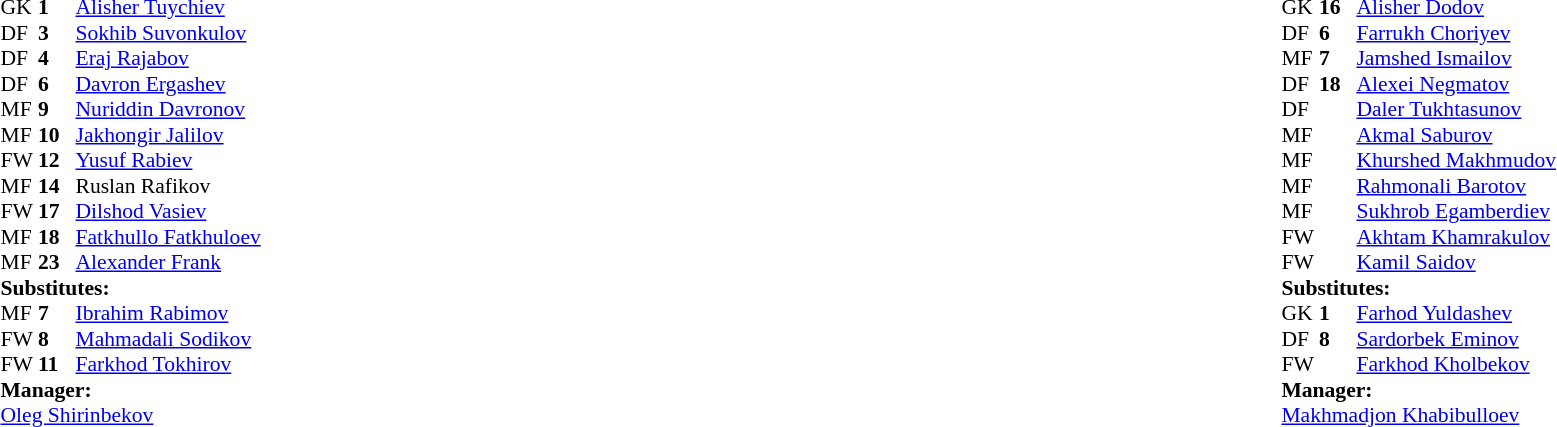<table style="width:100%">
<tr>
<td style="vertical-align:top;width:50%"><br><table style="font-size:90%" cellspacing="0" cellpadding="0">
<tr>
<th width="25"></th>
<th width="25"></th>
</tr>
<tr>
<td>GK</td>
<td><strong>1</strong></td>
<td> <a href='#'>Alisher Tuychiev</a></td>
</tr>
<tr>
<td>DF</td>
<td><strong>3</strong></td>
<td> <a href='#'>Sokhib Suvonkulov</a></td>
</tr>
<tr>
<td>DF</td>
<td><strong>4</strong></td>
<td> <a href='#'>Eraj Rajabov</a></td>
</tr>
<tr>
<td>DF</td>
<td><strong>6</strong></td>
<td> <a href='#'>Davron Ergashev</a></td>
</tr>
<tr>
<td>MF</td>
<td><strong>9</strong></td>
<td> <a href='#'>Nuriddin Davronov</a></td>
</tr>
<tr>
<td>MF</td>
<td><strong>10</strong></td>
<td> <a href='#'>Jakhongir Jalilov</a></td>
<td></td>
<td></td>
</tr>
<tr>
<td>FW</td>
<td><strong>12</strong></td>
<td> <a href='#'>Yusuf Rabiev</a></td>
<td></td>
<td></td>
</tr>
<tr>
<td>MF</td>
<td><strong>14</strong></td>
<td> Ruslan Rafikov</td>
<td></td>
</tr>
<tr>
<td>FW</td>
<td><strong>17</strong></td>
<td> <a href='#'>Dilshod Vasiev</a></td>
</tr>
<tr>
<td>MF</td>
<td><strong>18</strong></td>
<td> <a href='#'>Fatkhullo Fatkhuloev</a></td>
</tr>
<tr>
<td>MF</td>
<td><strong>23</strong></td>
<td> <a href='#'>Alexander Frank</a></td>
<td></td>
<td></td>
</tr>
<tr>
<td colspan="4"><strong>Substitutes:</strong></td>
</tr>
<tr>
<td>MF</td>
<td><strong>7</strong></td>
<td> <a href='#'>Ibrahim Rabimov</a></td>
<td></td>
<td></td>
</tr>
<tr>
<td>FW</td>
<td><strong>8</strong></td>
<td> <a href='#'>Mahmadali Sodikov</a></td>
<td></td>
</tr>
<tr>
<td>FW</td>
<td><strong>11</strong></td>
<td> <a href='#'>Farkhod Tokhirov</a></td>
<td></td>
<td></td>
</tr>
<tr>
<td colspan="4"><strong>Manager:</strong></td>
</tr>
<tr>
<td colspan="4"> <a href='#'>Oleg Shirinbekov</a></td>
</tr>
</table>
</td>
<td style="vertical-align:top"></td>
<td style="vertical-align:top;width:50%"><br><table cellspacing="0" cellpadding="0" style="font-size:90%;margin:auto">
<tr>
<th width="25"></th>
<th width="25"></th>
</tr>
<tr>
<td>GK</td>
<td><strong>16</strong></td>
<td> <a href='#'>Alisher Dodov</a></td>
<td></td>
<td></td>
</tr>
<tr>
<td>DF</td>
<td><strong>6</strong></td>
<td> <a href='#'>Farrukh Choriyev</a></td>
</tr>
<tr>
<td>MF</td>
<td><strong>7</strong></td>
<td> <a href='#'>Jamshed Ismailov</a></td>
</tr>
<tr>
<td>DF</td>
<td><strong>18</strong></td>
<td> <a href='#'>Alexei Negmatov</a></td>
</tr>
<tr>
<td>DF</td>
<td><strong> </strong></td>
<td> <a href='#'>Daler Tukhtasunov</a></td>
</tr>
<tr>
<td>MF</td>
<td><strong> </strong></td>
<td> <a href='#'>Akmal Saburov</a></td>
</tr>
<tr>
<td>MF</td>
<td><strong> </strong></td>
<td> <a href='#'>Khurshed Makhmudov</a></td>
<td></td>
</tr>
<tr>
<td>MF</td>
<td><strong> </strong></td>
<td> <a href='#'>Rahmonali Barotov</a></td>
<td></td>
<td></td>
</tr>
<tr>
<td>MF</td>
<td><strong> </strong></td>
<td> <a href='#'>Sukhrob Egamberdiev</a></td>
<td></td>
<td></td>
</tr>
<tr>
<td>FW</td>
<td><strong> </strong></td>
<td> <a href='#'>Akhtam Khamrakulov</a></td>
</tr>
<tr>
<td>FW</td>
<td><strong> </strong></td>
<td> <a href='#'>Kamil Saidov</a></td>
</tr>
<tr>
<td colspan="4"><strong>Substitutes:</strong></td>
</tr>
<tr>
<td>GK</td>
<td><strong>1</strong></td>
<td> <a href='#'>Farhod Yuldashev</a></td>
<td></td>
<td></td>
</tr>
<tr>
<td>DF</td>
<td><strong>8</strong></td>
<td> <a href='#'>Sardorbek Eminov</a></td>
<td></td>
<td></td>
</tr>
<tr>
<td>FW</td>
<td><strong> </strong></td>
<td> <a href='#'>Farkhod Kholbekov</a></td>
<td></td>
<td></td>
</tr>
<tr>
<td colspan="4"><strong>Manager:</strong></td>
</tr>
<tr>
<td colspan="4"> <a href='#'>Makhmadjon Khabibulloev</a></td>
</tr>
</table>
</td>
</tr>
</table>
